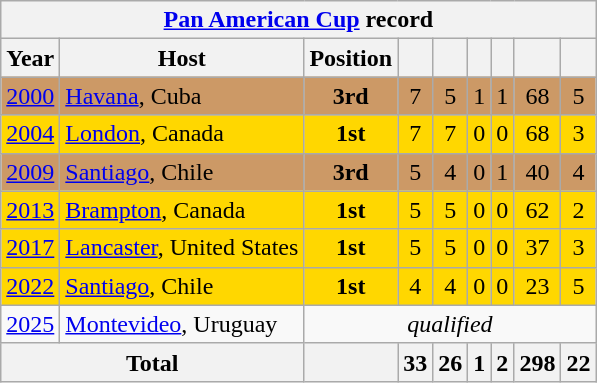<table class="wikitable" style="text-align: center;">
<tr>
<th colspan=9><a href='#'>Pan American Cup</a> record</th>
</tr>
<tr>
<th>Year</th>
<th>Host</th>
<th>Position</th>
<th></th>
<th></th>
<th></th>
<th></th>
<th></th>
<th></th>
</tr>
<tr bgcolor=cc9966>
<td><a href='#'>2000</a></td>
<td align=left> <a href='#'>Havana</a>, Cuba</td>
<td><strong>3rd</strong></td>
<td>7</td>
<td>5</td>
<td>1</td>
<td>1</td>
<td>68</td>
<td>5</td>
</tr>
<tr bgcolor=gold>
<td><a href='#'>2004</a></td>
<td align=left> <a href='#'>London</a>, Canada</td>
<td><strong>1st</strong></td>
<td>7</td>
<td>7</td>
<td>0</td>
<td>0</td>
<td>68</td>
<td>3</td>
</tr>
<tr bgcolor=cc9966>
<td><a href='#'>2009</a></td>
<td align=left> <a href='#'>Santiago</a>, Chile</td>
<td><strong>3rd</strong></td>
<td>5</td>
<td>4</td>
<td>0</td>
<td>1</td>
<td>40</td>
<td>4</td>
</tr>
<tr bgcolor=gold>
<td><a href='#'>2013</a></td>
<td align=left> <a href='#'>Brampton</a>, Canada</td>
<td><strong>1st</strong></td>
<td>5</td>
<td>5</td>
<td>0</td>
<td>0</td>
<td>62</td>
<td>2</td>
</tr>
<tr bgcolor=gold>
<td><a href='#'>2017</a></td>
<td align=left> <a href='#'>Lancaster</a>, United States</td>
<td><strong>1st</strong></td>
<td>5</td>
<td>5</td>
<td>0</td>
<td>0</td>
<td>37</td>
<td>3</td>
</tr>
<tr bgcolor=gold>
<td><a href='#'>2022</a></td>
<td align=left> <a href='#'>Santiago</a>, Chile</td>
<td><strong>1st</strong></td>
<td>4</td>
<td>4</td>
<td>0</td>
<td>0</td>
<td>23</td>
<td>5</td>
</tr>
<tr>
<td><a href='#'>2025</a></td>
<td align=left> <a href='#'>Montevideo</a>, Uruguay</td>
<td colspan=7><em>qualified</em></td>
</tr>
<tr>
<th colspan=2>Total</th>
<th></th>
<th>33</th>
<th>26</th>
<th>1</th>
<th>2</th>
<th>298</th>
<th>22</th>
</tr>
</table>
